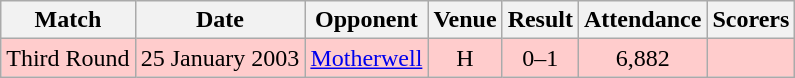<table class="wikitable" style="font-size:100%; text-align:center">
<tr>
<th>Match</th>
<th>Date</th>
<th>Opponent</th>
<th>Venue</th>
<th>Result</th>
<th>Attendance</th>
<th>Scorers</th>
</tr>
<tr style="background: #FFCCCC;">
<td>Third Round</td>
<td>25 January 2003</td>
<td><a href='#'>Motherwell</a></td>
<td>H</td>
<td>0–1</td>
<td>6,882</td>
<td></td>
</tr>
</table>
